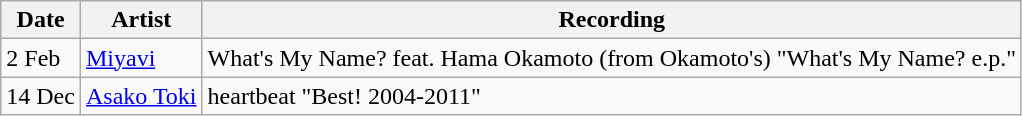<table class="wikitable">
<tr>
<th>Date</th>
<th>Artist</th>
<th>Recording</th>
</tr>
<tr>
<td>2 Feb</td>
<td><a href='#'>Miyavi</a></td>
<td>What's My Name? feat. Hama Okamoto (from Okamoto's) "What's My Name? e.p."</td>
</tr>
<tr>
<td>14 Dec</td>
<td><a href='#'>Asako Toki</a></td>
<td>heartbeat "Best! 2004-2011"</td>
</tr>
</table>
